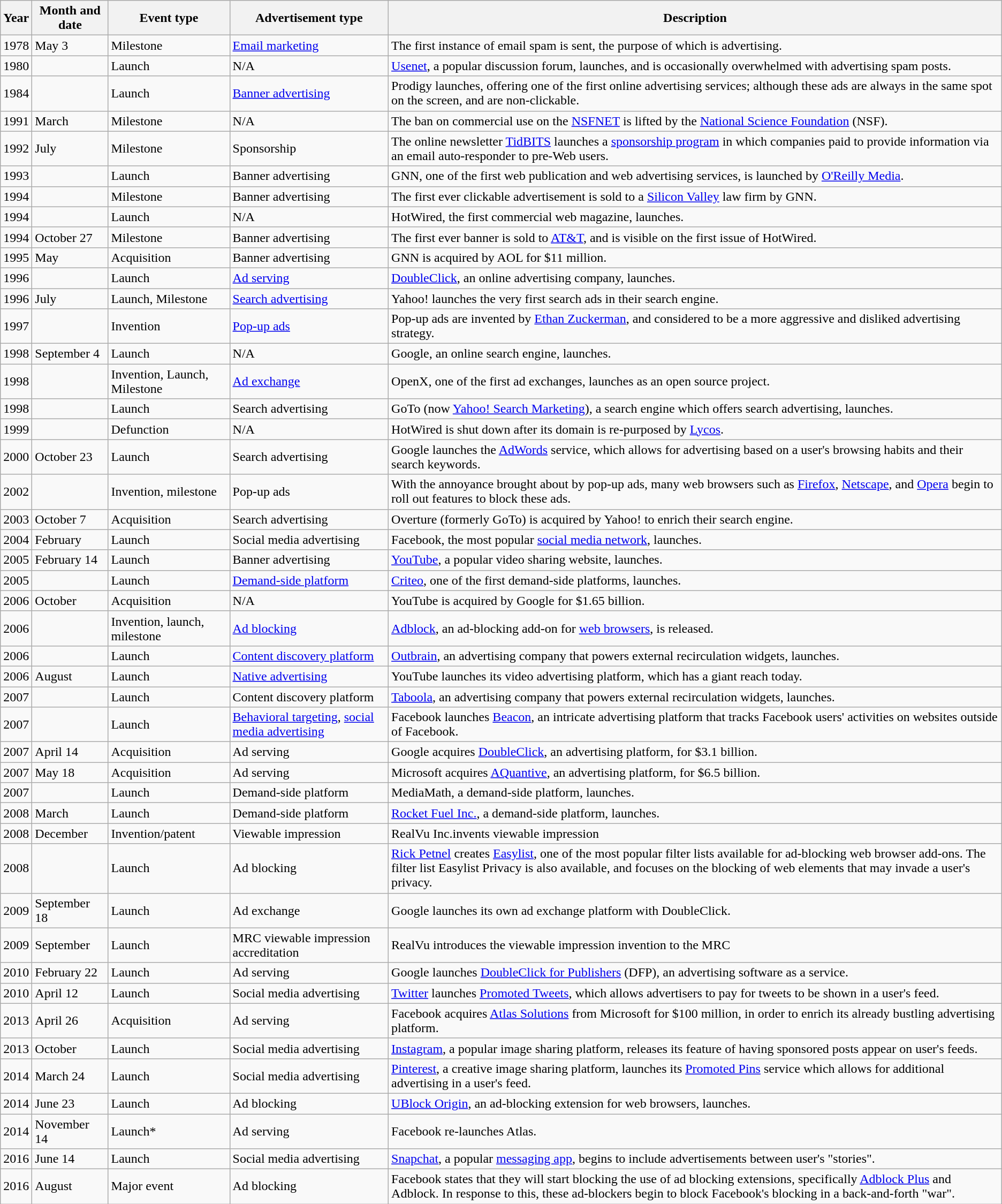<table class="wikitable sortable">
<tr>
<th>Year</th>
<th>Month and date</th>
<th>Event type</th>
<th>Advertisement type</th>
<th>Description</th>
</tr>
<tr>
<td>1978</td>
<td>May 3</td>
<td>Milestone</td>
<td><a href='#'>Email marketing</a></td>
<td>The first instance of email spam is sent, the purpose of which is advertising.</td>
</tr>
<tr>
<td>1980</td>
<td></td>
<td>Launch</td>
<td>N/A</td>
<td><a href='#'>Usenet</a>, a popular discussion forum, launches, and is occasionally overwhelmed with advertising spam posts.</td>
</tr>
<tr>
<td>1984</td>
<td></td>
<td>Launch</td>
<td><a href='#'>Banner advertising</a></td>
<td>Prodigy launches, offering one of the first online advertising services; although these ads are always in the same spot on the screen, and are non-clickable.</td>
</tr>
<tr>
<td>1991</td>
<td>March</td>
<td>Milestone</td>
<td>N/A</td>
<td>The ban on commercial use on the <a href='#'>NSFNET</a> is lifted by the <a href='#'>National Science Foundation</a> (NSF).</td>
</tr>
<tr>
<td>1992</td>
<td>July</td>
<td>Milestone</td>
<td>Sponsorship</td>
<td>The online newsletter <a href='#'>TidBITS</a> launches a <a href='#'>sponsorship program</a> in which companies paid to provide information via an email auto-responder to pre-Web users.</td>
</tr>
<tr>
<td>1993</td>
<td></td>
<td>Launch</td>
<td>Banner advertising</td>
<td>GNN, one of the first web publication and web advertising services, is launched by <a href='#'>O'Reilly Media</a>.</td>
</tr>
<tr>
<td>1994</td>
<td></td>
<td>Milestone</td>
<td>Banner advertising</td>
<td>The first ever clickable advertisement is sold to a <a href='#'>Silicon Valley</a> law firm by GNN.</td>
</tr>
<tr>
<td>1994</td>
<td></td>
<td>Launch</td>
<td>N/A</td>
<td>HotWired, the first commercial web magazine, launches.</td>
</tr>
<tr>
<td>1994</td>
<td>October 27</td>
<td>Milestone</td>
<td>Banner advertising</td>
<td>The first ever banner is sold to <a href='#'>AT&T</a>, and is visible on the first issue of HotWired.</td>
</tr>
<tr>
<td>1995</td>
<td>May</td>
<td>Acquisition</td>
<td>Banner advertising</td>
<td>GNN is acquired by AOL for $11 million.</td>
</tr>
<tr>
<td>1996</td>
<td></td>
<td>Launch</td>
<td><a href='#'>Ad serving</a></td>
<td><a href='#'>DoubleClick</a>, an online advertising company, launches.</td>
</tr>
<tr>
<td>1996</td>
<td>July</td>
<td>Launch, Milestone</td>
<td><a href='#'>Search advertising</a></td>
<td>Yahoo! launches the very first search ads in their search engine.</td>
</tr>
<tr>
<td>1997</td>
<td></td>
<td>Invention</td>
<td><a href='#'>Pop-up ads</a></td>
<td>Pop-up ads are invented by <a href='#'>Ethan Zuckerman</a>, and considered to be a more aggressive and disliked advertising strategy.</td>
</tr>
<tr>
<td>1998</td>
<td>September 4</td>
<td>Launch</td>
<td>N/A</td>
<td>Google, an online search engine, launches.</td>
</tr>
<tr>
<td>1998</td>
<td></td>
<td>Invention, Launch, Milestone</td>
<td><a href='#'>Ad exchange</a></td>
<td>OpenX, one of the first ad exchanges, launches as an open source project.</td>
</tr>
<tr>
<td>1998</td>
<td></td>
<td>Launch</td>
<td>Search advertising</td>
<td>GoTo (now <a href='#'>Yahoo! Search Marketing</a>), a search engine which offers search advertising, launches.</td>
</tr>
<tr>
<td>1999</td>
<td></td>
<td>Defunction</td>
<td>N/A</td>
<td>HotWired is shut down after its domain is re-purposed by <a href='#'>Lycos</a>.</td>
</tr>
<tr>
<td>2000</td>
<td>October 23</td>
<td>Launch</td>
<td>Search advertising</td>
<td>Google launches the <a href='#'>AdWords</a> service, which allows for advertising based on a user's browsing habits and their search keywords.</td>
</tr>
<tr>
<td>2002</td>
<td></td>
<td>Invention, milestone</td>
<td>Pop-up ads</td>
<td>With the annoyance brought about by pop-up ads, many web browsers such as <a href='#'>Firefox</a>, <a href='#'>Netscape</a>, and <a href='#'>Opera</a> begin to roll out features to block these ads.</td>
</tr>
<tr>
<td>2003</td>
<td>October 7</td>
<td>Acquisition</td>
<td>Search advertising</td>
<td>Overture (formerly GoTo) is acquired by Yahoo! to enrich their search engine.</td>
</tr>
<tr>
<td>2004</td>
<td>February</td>
<td>Launch</td>
<td>Social media advertising</td>
<td>Facebook, the most popular <a href='#'>social media network</a>, launches.</td>
</tr>
<tr>
<td>2005</td>
<td>February 14</td>
<td>Launch</td>
<td>Banner advertising</td>
<td><a href='#'>YouTube</a>, a popular video sharing website, launches.</td>
</tr>
<tr>
<td>2005</td>
<td></td>
<td>Launch</td>
<td><a href='#'>Demand-side platform</a></td>
<td><a href='#'>Criteo</a>, one of the first demand-side platforms, launches.</td>
</tr>
<tr>
<td>2006</td>
<td>October</td>
<td>Acquisition</td>
<td>N/A</td>
<td>YouTube is acquired by Google for $1.65 billion.</td>
</tr>
<tr>
<td>2006</td>
<td></td>
<td>Invention, launch, milestone</td>
<td><a href='#'>Ad blocking</a></td>
<td><a href='#'>Adblock</a>, an ad-blocking add-on for <a href='#'>web browsers</a>, is released.</td>
</tr>
<tr>
<td>2006</td>
<td></td>
<td>Launch</td>
<td><a href='#'>Content discovery platform</a></td>
<td><a href='#'>Outbrain</a>, an advertising company that powers external recirculation widgets, launches.</td>
</tr>
<tr>
<td>2006</td>
<td>August</td>
<td>Launch</td>
<td><a href='#'>Native advertising</a></td>
<td>YouTube launches its video advertising platform, which has a giant reach today.</td>
</tr>
<tr>
<td>2007</td>
<td></td>
<td>Launch</td>
<td>Content discovery platform</td>
<td><a href='#'>Taboola</a>, an advertising company that powers external recirculation widgets, launches.</td>
</tr>
<tr>
<td>2007</td>
<td></td>
<td>Launch</td>
<td><a href='#'>Behavioral targeting</a>, <a href='#'>social media advertising</a></td>
<td>Facebook launches <a href='#'>Beacon</a>, an intricate advertising platform that tracks Facebook users' activities on websites outside of Facebook.</td>
</tr>
<tr>
<td>2007</td>
<td>April 14</td>
<td>Acquisition</td>
<td>Ad serving</td>
<td>Google acquires <a href='#'>DoubleClick</a>, an advertising platform, for $3.1 billion.</td>
</tr>
<tr>
<td>2007</td>
<td>May 18</td>
<td>Acquisition</td>
<td>Ad serving</td>
<td>Microsoft acquires <a href='#'>AQuantive</a>, an advertising platform, for $6.5 billion.</td>
</tr>
<tr>
<td>2007</td>
<td></td>
<td>Launch</td>
<td>Demand-side platform</td>
<td>MediaMath, a demand-side platform, launches.</td>
</tr>
<tr>
<td>2008</td>
<td>March</td>
<td>Launch</td>
<td>Demand-side platform</td>
<td><a href='#'>Rocket Fuel Inc.</a>, a demand-side platform, launches.</td>
</tr>
<tr>
<td>2008</td>
<td>December</td>
<td>Invention/patent</td>
<td>Viewable impression</td>
<td>RealVu Inc.invents viewable impression</td>
</tr>
<tr>
<td>2008</td>
<td></td>
<td>Launch</td>
<td>Ad blocking</td>
<td><a href='#'>Rick Petnel</a> creates <a href='#'>Easylist</a>, one of the most popular filter lists available for ad-blocking web browser add-ons. The filter list Easylist Privacy is also available, and focuses on the blocking of web elements that may invade a user's privacy.</td>
</tr>
<tr>
<td>2009</td>
<td>September 18</td>
<td>Launch</td>
<td>Ad exchange</td>
<td>Google launches its own ad exchange platform with DoubleClick.</td>
</tr>
<tr>
<td>2009</td>
<td>September</td>
<td>Launch</td>
<td>MRC viewable impression accreditation</td>
<td>RealVu introduces the viewable impression invention to the MRC</td>
</tr>
<tr>
<td>2010</td>
<td>February 22</td>
<td>Launch</td>
<td>Ad serving</td>
<td>Google launches <a href='#'>DoubleClick for Publishers</a> (DFP), an advertising software as a service.</td>
</tr>
<tr>
<td>2010</td>
<td>April 12</td>
<td>Launch</td>
<td>Social media advertising</td>
<td><a href='#'>Twitter</a> launches <a href='#'>Promoted Tweets</a>, which allows advertisers to pay for tweets to be shown in a user's feed.</td>
</tr>
<tr>
<td>2013</td>
<td>April 26</td>
<td>Acquisition</td>
<td>Ad serving</td>
<td>Facebook acquires <a href='#'>Atlas Solutions</a> from Microsoft for $100 million, in order to enrich its already bustling advertising platform.</td>
</tr>
<tr>
<td>2013</td>
<td>October</td>
<td>Launch</td>
<td>Social media advertising</td>
<td><a href='#'>Instagram</a>, a popular image sharing platform, releases its feature of having sponsored posts appear on user's feeds.</td>
</tr>
<tr>
<td>2014</td>
<td>March 24</td>
<td>Launch</td>
<td>Social media advertising</td>
<td><a href='#'>Pinterest</a>, a creative image sharing platform, launches its <a href='#'>Promoted Pins</a> service which allows for additional advertising in a user's feed.</td>
</tr>
<tr>
<td>2014</td>
<td>June 23</td>
<td>Launch</td>
<td>Ad blocking</td>
<td><a href='#'>UBlock Origin</a>, an ad-blocking extension for web browsers, launches.</td>
</tr>
<tr>
<td>2014</td>
<td>November 14</td>
<td>Launch*</td>
<td>Ad serving</td>
<td>Facebook re-launches Atlas.</td>
</tr>
<tr>
<td>2016</td>
<td>June 14</td>
<td>Launch</td>
<td>Social media advertising</td>
<td><a href='#'>Snapchat</a>, a popular <a href='#'>messaging app</a>, begins to include advertisements between user's "stories".</td>
</tr>
<tr>
<td>2016</td>
<td>August</td>
<td>Major event</td>
<td>Ad blocking</td>
<td>Facebook states that they will start blocking the use of ad blocking extensions, specifically <a href='#'>Adblock Plus</a> and Adblock. In response to this, these ad-blockers begin to block Facebook's blocking in a back-and-forth "war".</td>
</tr>
</table>
